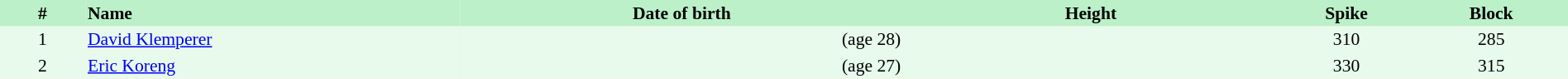<table border=0 cellpadding=2 cellspacing=0  |- bgcolor=#FFECCE style="text-align:center; font-size:90%;" width=100%>
<tr bgcolor=#BBF0C9>
<th width=5%>#</th>
<th width=22% align=left>Name</th>
<th width=26%>Date of birth</th>
<th width=22%>Height</th>
<th width=8%>Spike</th>
<th width=9%>Block</th>
</tr>
<tr bgcolor=#E7FAEC>
<td>1</td>
<td align=left><a href='#'>David Klemperer</a></td>
<td align=right> (age 28)</td>
<td></td>
<td>310</td>
<td>285</td>
</tr>
<tr bgcolor=#E7FAEC>
<td>2</td>
<td align=left><a href='#'>Eric Koreng</a></td>
<td align=right> (age 27)</td>
<td></td>
<td>330</td>
<td>315</td>
</tr>
</table>
